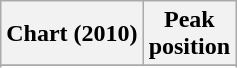<table class="wikitable">
<tr>
<th>Chart (2010)</th>
<th>Peak<br>position</th>
</tr>
<tr>
</tr>
<tr>
</tr>
</table>
